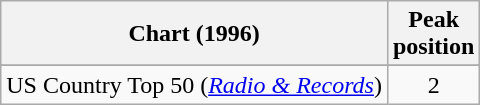<table class="wikitable sortable">
<tr>
<th align="left">Chart (1996)</th>
<th align="center">Peak<br>position</th>
</tr>
<tr>
</tr>
<tr>
</tr>
<tr>
</tr>
<tr>
<td>US Country Top 50 (<em><a href='#'>Radio & Records</a></em>)</td>
<td align="center">2</td>
</tr>
</table>
